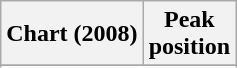<table class="wikitable plainrowheaders sortable" style="text-align:center;">
<tr>
<th scope="col">Chart (2008)</th>
<th scope="col">Peak<br>position</th>
</tr>
<tr>
</tr>
<tr>
</tr>
<tr>
</tr>
<tr>
</tr>
</table>
